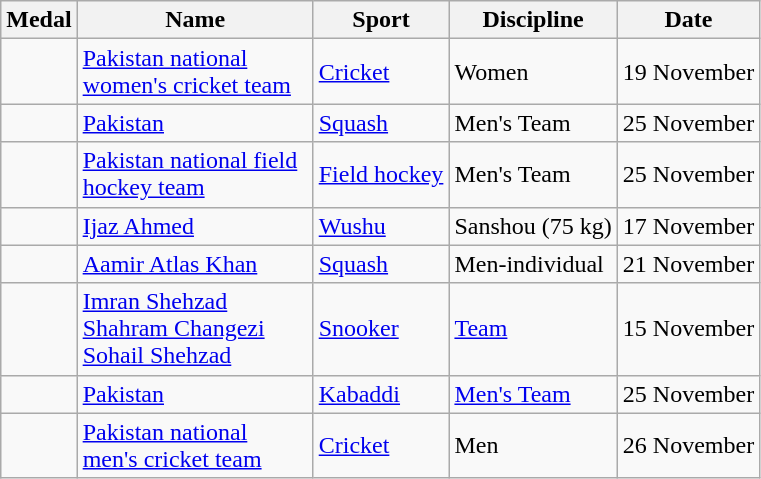<table class="wikitable sortable">
<tr>
<th>Medal</th>
<th style="width:150px;">Name</th>
<th>Sport</th>
<th>Discipline</th>
<th>Date</th>
</tr>
<tr>
<td></td>
<td><a href='#'>Pakistan national women's cricket team</a></td>
<td><a href='#'>Cricket</a></td>
<td>Women</td>
<td>19 November</td>
</tr>
<tr>
<td></td>
<td><a href='#'>Pakistan</a></td>
<td><a href='#'>Squash</a></td>
<td>Men's Team</td>
<td>25 November</td>
</tr>
<tr>
<td></td>
<td><a href='#'>Pakistan national field hockey team</a></td>
<td><a href='#'>Field hockey</a></td>
<td>Men's Team</td>
<td>25 November</td>
</tr>
<tr>
<td></td>
<td><a href='#'>Ijaz Ahmed</a></td>
<td><a href='#'>Wushu</a></td>
<td>Sanshou (75 kg)</td>
<td>17 November</td>
</tr>
<tr>
<td></td>
<td><a href='#'>Aamir Atlas Khan</a></td>
<td><a href='#'>Squash</a></td>
<td>Men-individual</td>
<td>21 November</td>
</tr>
<tr>
<td></td>
<td><a href='#'>Imran Shehzad</a> <br> <a href='#'>Shahram Changezi</a> <br> <a href='#'>Sohail Shehzad</a></td>
<td><a href='#'>Snooker</a></td>
<td><a href='#'>Team</a></td>
<td>15 November</td>
</tr>
<tr>
<td></td>
<td><a href='#'>Pakistan</a></td>
<td><a href='#'>Kabaddi</a></td>
<td><a href='#'>Men's Team</a></td>
<td>25 November</td>
</tr>
<tr>
<td></td>
<td><a href='#'>Pakistan national men's cricket team</a></td>
<td><a href='#'>Cricket</a></td>
<td>Men</td>
<td>26 November</td>
</tr>
</table>
